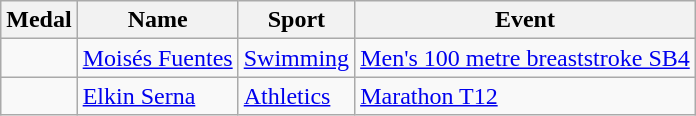<table class="wikitable sortable">
<tr>
<th>Medal</th>
<th>Name</th>
<th>Sport</th>
<th>Event</th>
</tr>
<tr>
<td></td>
<td><a href='#'>Moisés Fuentes</a></td>
<td><a href='#'>Swimming</a></td>
<td><a href='#'>Men's 100 metre breaststroke SB4</a></td>
</tr>
<tr>
<td></td>
<td><a href='#'>Elkin Serna</a></td>
<td><a href='#'>Athletics</a></td>
<td><a href='#'>Marathon T12</a></td>
</tr>
</table>
